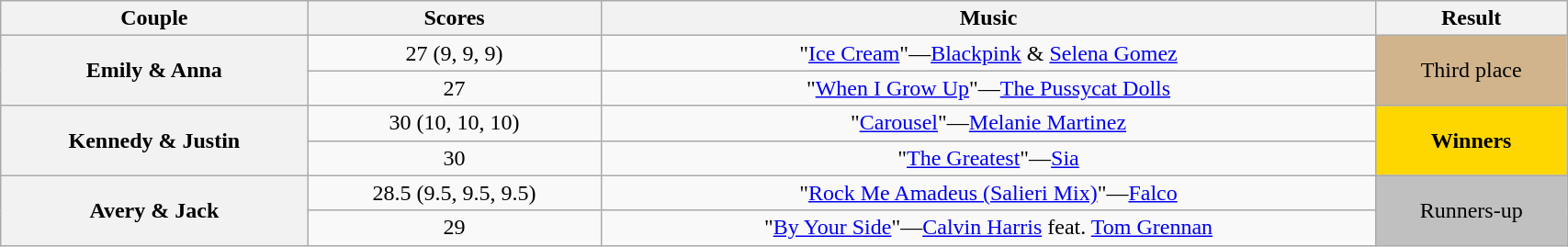<table class="wikitable sortable" style="text-align:center; width: 90%">
<tr>
<th scope="col">Couple</th>
<th scope="col">Scores</th>
<th scope="col" class="unsortable">Music</th>
<th scope="col" class="unsortable">Result</th>
</tr>
<tr>
<th rowspan="2" scope="col">Emily & Anna</th>
<td>27 (9, 9, 9)</td>
<td>"<a href='#'>Ice Cream</a>"—<a href='#'>Blackpink</a> & <a href='#'>Selena Gomez</a></td>
<td rowspan="2" bgcolor="tan">Third place</td>
</tr>
<tr>
<td>27</td>
<td>"<a href='#'>When I Grow Up</a>"—<a href='#'>The Pussycat Dolls</a></td>
</tr>
<tr>
<th rowspan="2" scope="col">Kennedy & Justin</th>
<td>30 (10, 10, 10)</td>
<td>"<a href='#'>Carousel</a>"—<a href='#'>Melanie Martinez</a></td>
<td rowspan="2" bgcolor="gold"><strong>Winners</strong></td>
</tr>
<tr>
<td>30</td>
<td>"<a href='#'>The Greatest</a>"—<a href='#'>Sia</a></td>
</tr>
<tr>
<th rowspan="2" scope="col">Avery & Jack</th>
<td>28.5 (9.5, 9.5, 9.5)</td>
<td>"<a href='#'>Rock Me Amadeus (Salieri Mix)</a>"—<a href='#'>Falco</a></td>
<td rowspan="2" bgcolor="silver">Runners-up</td>
</tr>
<tr>
<td>29</td>
<td>"<a href='#'>By Your Side</a>"—<a href='#'>Calvin Harris</a> feat. <a href='#'>Tom Grennan</a></td>
</tr>
</table>
